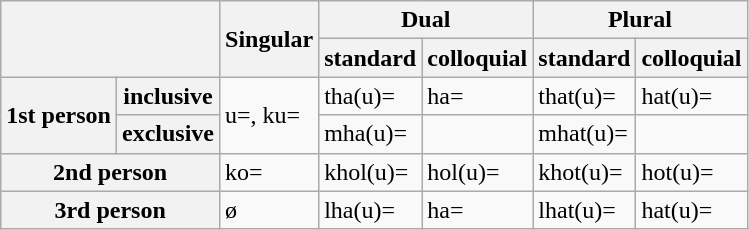<table class="wikitable">
<tr>
<th rowspan="2" colspan="2"></th>
<th rowspan="2">Singular</th>
<th colspan="2">Dual</th>
<th colspan="2">Plural</th>
</tr>
<tr>
<th>standard</th>
<th>colloquial</th>
<th>standard</th>
<th>colloquial</th>
</tr>
<tr>
<th rowspan="2">1st person</th>
<th>inclusive</th>
<td rowspan="2">u=, ku=</td>
<td>tha(u)=</td>
<td>ha=</td>
<td>that(u)=</td>
<td>hat(u)=</td>
</tr>
<tr>
<th>exclusive</th>
<td>mha(u)=</td>
<td></td>
<td>mhat(u)=</td>
<td></td>
</tr>
<tr>
<th colspan="2">2nd person</th>
<td>ko=</td>
<td>khol(u)=</td>
<td>hol(u)=</td>
<td>khot(u)=</td>
<td>hot(u)=</td>
</tr>
<tr>
<th colspan="2">3rd person</th>
<td>ø</td>
<td>lha(u)=</td>
<td>ha=</td>
<td>lhat(u)=</td>
<td>hat(u)=</td>
</tr>
</table>
